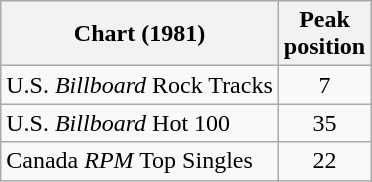<table class="wikitable sortable">
<tr>
<th align="left">Chart (1981)</th>
<th align="center">Peak<br>position</th>
</tr>
<tr>
<td align="left">U.S. <em>Billboard</em> Rock Tracks</td>
<td align="center">7</td>
</tr>
<tr>
<td align="left">U.S. <em>Billboard</em> Hot 100</td>
<td align="center">35</td>
</tr>
<tr>
<td align="left">Canada <em>RPM</em> Top Singles</td>
<td align="center">22</td>
</tr>
</table>
